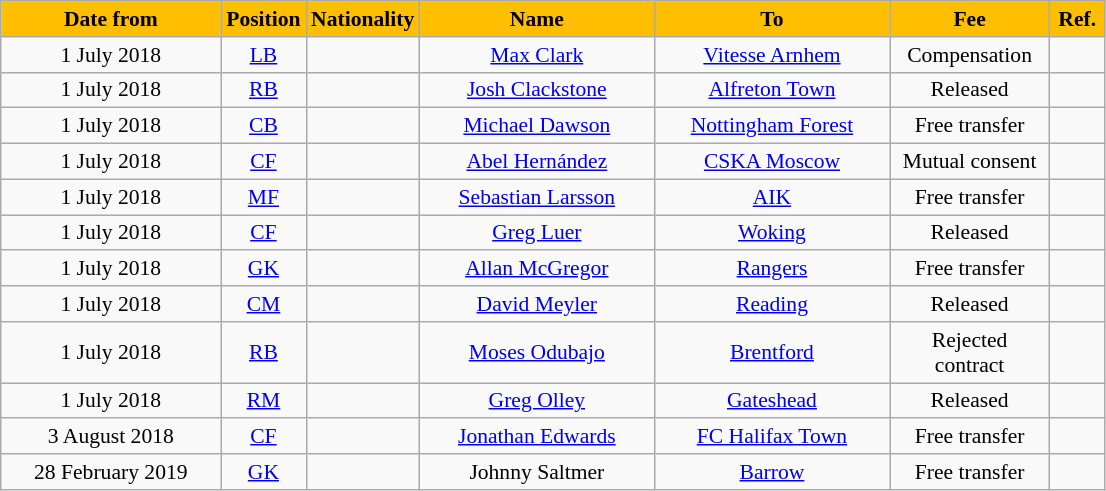<table class="wikitable"  style="text-align:center; font-size:90%; ">
<tr>
<th style="background:#ffbf00; color:#000; width:140px;">Date from</th>
<th style="background:#ffbf00; color:#000; width:50px;">Position</th>
<th style="background:#ffbf00; color:#000; width:50px;">Nationality</th>
<th style="background:#ffbf00; color:#000; width:150px;">Name</th>
<th style="background:#ffbf00; color:#000; width:150px;">To</th>
<th style="background:#ffbf00; color:#000; width:100px;">Fee</th>
<th style="background:#ffbf00; color:#000; width:30px;">Ref.</th>
</tr>
<tr>
<td>1 July 2018</td>
<td><a href='#'>LB</a></td>
<td></td>
<td><a href='#'>Max Clark</a></td>
<td> <a href='#'>Vitesse Arnhem</a></td>
<td>Compensation</td>
<td></td>
</tr>
<tr>
<td>1 July 2018</td>
<td><a href='#'>RB</a></td>
<td></td>
<td><a href='#'>Josh Clackstone</a></td>
<td><a href='#'>Alfreton Town</a></td>
<td>Released</td>
<td></td>
</tr>
<tr>
<td>1 July 2018</td>
<td><a href='#'>CB</a></td>
<td></td>
<td><a href='#'>Michael Dawson</a></td>
<td><a href='#'>Nottingham Forest</a></td>
<td>Free transfer</td>
<td></td>
</tr>
<tr>
<td>1 July 2018</td>
<td><a href='#'>CF</a></td>
<td></td>
<td><a href='#'>Abel Hernández</a></td>
<td> <a href='#'>CSKA Moscow</a></td>
<td>Mutual consent</td>
<td></td>
</tr>
<tr>
<td>1 July 2018</td>
<td><a href='#'>MF</a></td>
<td></td>
<td><a href='#'>Sebastian Larsson</a></td>
<td> <a href='#'>AIK</a></td>
<td>Free transfer</td>
<td></td>
</tr>
<tr>
<td>1 July 2018</td>
<td><a href='#'>CF</a></td>
<td></td>
<td><a href='#'>Greg Luer</a></td>
<td><a href='#'>Woking</a></td>
<td>Released</td>
<td></td>
</tr>
<tr>
<td>1 July 2018</td>
<td><a href='#'>GK</a></td>
<td></td>
<td><a href='#'>Allan McGregor</a></td>
<td> <a href='#'>Rangers</a></td>
<td>Free transfer</td>
<td></td>
</tr>
<tr>
<td>1 July 2018</td>
<td><a href='#'>CM</a></td>
<td></td>
<td><a href='#'>David Meyler</a></td>
<td><a href='#'>Reading</a></td>
<td>Released</td>
<td></td>
</tr>
<tr>
<td>1 July 2018</td>
<td><a href='#'>RB</a></td>
<td></td>
<td><a href='#'>Moses Odubajo</a></td>
<td><a href='#'>Brentford</a></td>
<td>Rejected contract</td>
<td></td>
</tr>
<tr>
<td>1 July 2018</td>
<td><a href='#'>RM</a></td>
<td></td>
<td><a href='#'>Greg Olley</a></td>
<td><a href='#'>Gateshead</a></td>
<td>Released</td>
<td></td>
</tr>
<tr>
<td>3 August 2018</td>
<td><a href='#'>CF</a></td>
<td></td>
<td><a href='#'>Jonathan Edwards</a></td>
<td><a href='#'>FC Halifax Town</a></td>
<td>Free transfer</td>
<td></td>
</tr>
<tr>
<td>28 February 2019</td>
<td><a href='#'>GK</a></td>
<td></td>
<td>Johnny Saltmer</td>
<td><a href='#'>Barrow</a></td>
<td>Free transfer</td>
<td></td>
</tr>
</table>
